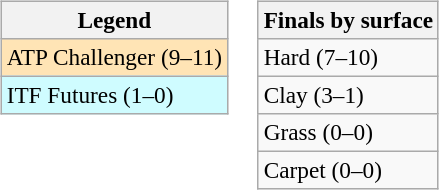<table>
<tr valign=top>
<td><br><table class=wikitable style=font-size:97%>
<tr>
<th>Legend</th>
</tr>
<tr bgcolor=moccasin>
<td>ATP Challenger (9–11)</td>
</tr>
<tr bgcolor=cffcff>
<td>ITF Futures (1–0)</td>
</tr>
</table>
</td>
<td><br><table class=wikitable style=font-size:97%>
<tr>
<th>Finals by surface</th>
</tr>
<tr>
<td>Hard (7–10)</td>
</tr>
<tr>
<td>Clay (3–1)</td>
</tr>
<tr>
<td>Grass (0–0)</td>
</tr>
<tr>
<td>Carpet (0–0)</td>
</tr>
</table>
</td>
</tr>
</table>
